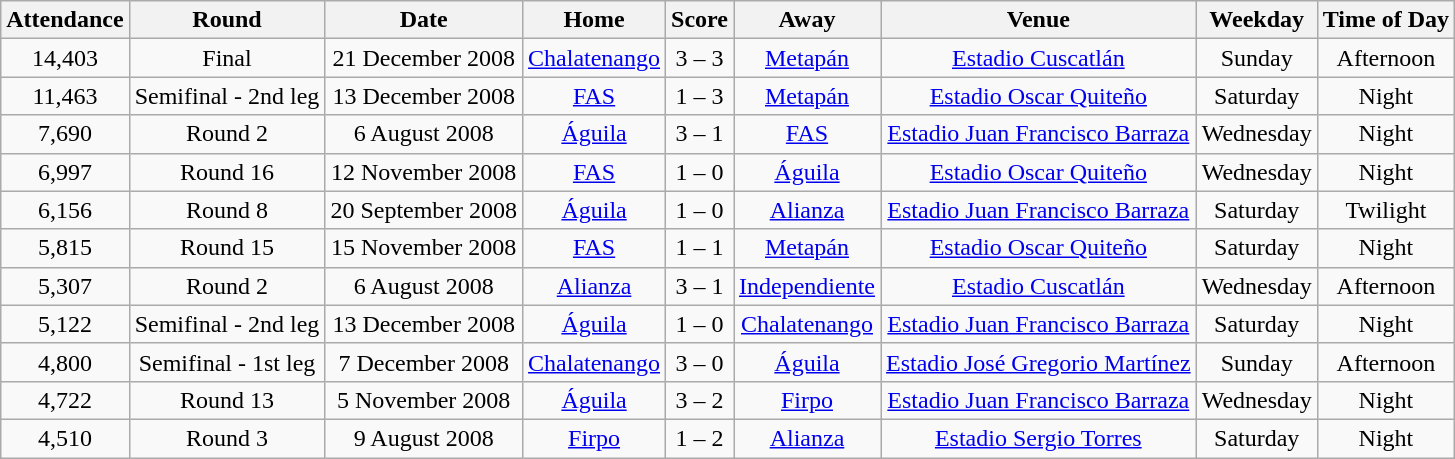<table class="wikitable sortable" style="text-align:center;">
<tr>
<th>Attendance</th>
<th>Round</th>
<th>Date</th>
<th>Home</th>
<th>Score</th>
<th>Away</th>
<th>Venue</th>
<th>Weekday</th>
<th>Time of Day</th>
</tr>
<tr>
<td>14,403</td>
<td>Final</td>
<td>21 December 2008</td>
<td><a href='#'>Chalatenango</a></td>
<td>3 – 3</td>
<td><a href='#'>Metapán</a></td>
<td><a href='#'>Estadio Cuscatlán</a></td>
<td>Sunday</td>
<td>Afternoon</td>
</tr>
<tr>
<td>11,463</td>
<td>Semifinal - 2nd leg</td>
<td>13 December 2008</td>
<td><a href='#'>FAS</a></td>
<td>1 – 3</td>
<td><a href='#'>Metapán</a></td>
<td><a href='#'>Estadio Oscar Quiteño</a></td>
<td>Saturday</td>
<td>Night</td>
</tr>
<tr>
<td>7,690</td>
<td>Round 2</td>
<td>6 August 2008</td>
<td><a href='#'>Águila</a></td>
<td>3 – 1</td>
<td><a href='#'>FAS</a></td>
<td><a href='#'>Estadio Juan Francisco Barraza</a></td>
<td>Wednesday</td>
<td>Night</td>
</tr>
<tr>
<td>6,997</td>
<td>Round 16</td>
<td>12 November 2008</td>
<td><a href='#'>FAS</a></td>
<td>1 – 0</td>
<td><a href='#'>Águila</a></td>
<td><a href='#'>Estadio Oscar Quiteño</a></td>
<td>Wednesday</td>
<td>Night</td>
</tr>
<tr>
<td>6,156</td>
<td>Round 8</td>
<td>20 September 2008</td>
<td><a href='#'>Águila</a></td>
<td>1 – 0</td>
<td><a href='#'>Alianza</a></td>
<td><a href='#'>Estadio Juan Francisco Barraza</a></td>
<td>Saturday</td>
<td>Twilight</td>
</tr>
<tr>
<td>5,815</td>
<td>Round 15</td>
<td>15 November 2008</td>
<td><a href='#'>FAS</a></td>
<td>1 – 1</td>
<td><a href='#'>Metapán</a></td>
<td><a href='#'>Estadio Oscar Quiteño</a></td>
<td>Saturday</td>
<td>Night</td>
</tr>
<tr>
<td>5,307</td>
<td>Round 2</td>
<td>6 August 2008</td>
<td><a href='#'>Alianza</a></td>
<td>3 – 1</td>
<td><a href='#'>Independiente</a></td>
<td><a href='#'>Estadio Cuscatlán</a></td>
<td>Wednesday</td>
<td>Afternoon</td>
</tr>
<tr>
<td>5,122</td>
<td>Semifinal - 2nd leg</td>
<td>13 December 2008</td>
<td><a href='#'>Águila</a></td>
<td>1 – 0</td>
<td><a href='#'>Chalatenango</a></td>
<td><a href='#'>Estadio Juan Francisco Barraza</a></td>
<td>Saturday</td>
<td>Night</td>
</tr>
<tr>
<td>4,800</td>
<td>Semifinal - 1st leg</td>
<td>7 December 2008</td>
<td><a href='#'>Chalatenango</a></td>
<td>3 – 0</td>
<td><a href='#'>Águila</a></td>
<td><a href='#'>Estadio José Gregorio Martínez</a></td>
<td>Sunday</td>
<td>Afternoon</td>
</tr>
<tr>
<td>4,722</td>
<td>Round 13</td>
<td>5 November 2008</td>
<td><a href='#'>Águila</a></td>
<td>3 – 2</td>
<td><a href='#'>Firpo</a></td>
<td><a href='#'>Estadio Juan Francisco Barraza</a></td>
<td>Wednesday</td>
<td>Night</td>
</tr>
<tr>
<td>4,510</td>
<td>Round 3</td>
<td>9 August 2008</td>
<td><a href='#'>Firpo</a></td>
<td>1 – 2</td>
<td><a href='#'>Alianza</a></td>
<td><a href='#'>Estadio Sergio Torres</a></td>
<td>Saturday</td>
<td>Night</td>
</tr>
</table>
